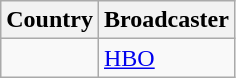<table class="wikitable">
<tr>
<th align=center>Country</th>
<th align=center>Broadcaster</th>
</tr>
<tr>
<td></td>
<td><a href='#'>HBO</a></td>
</tr>
</table>
